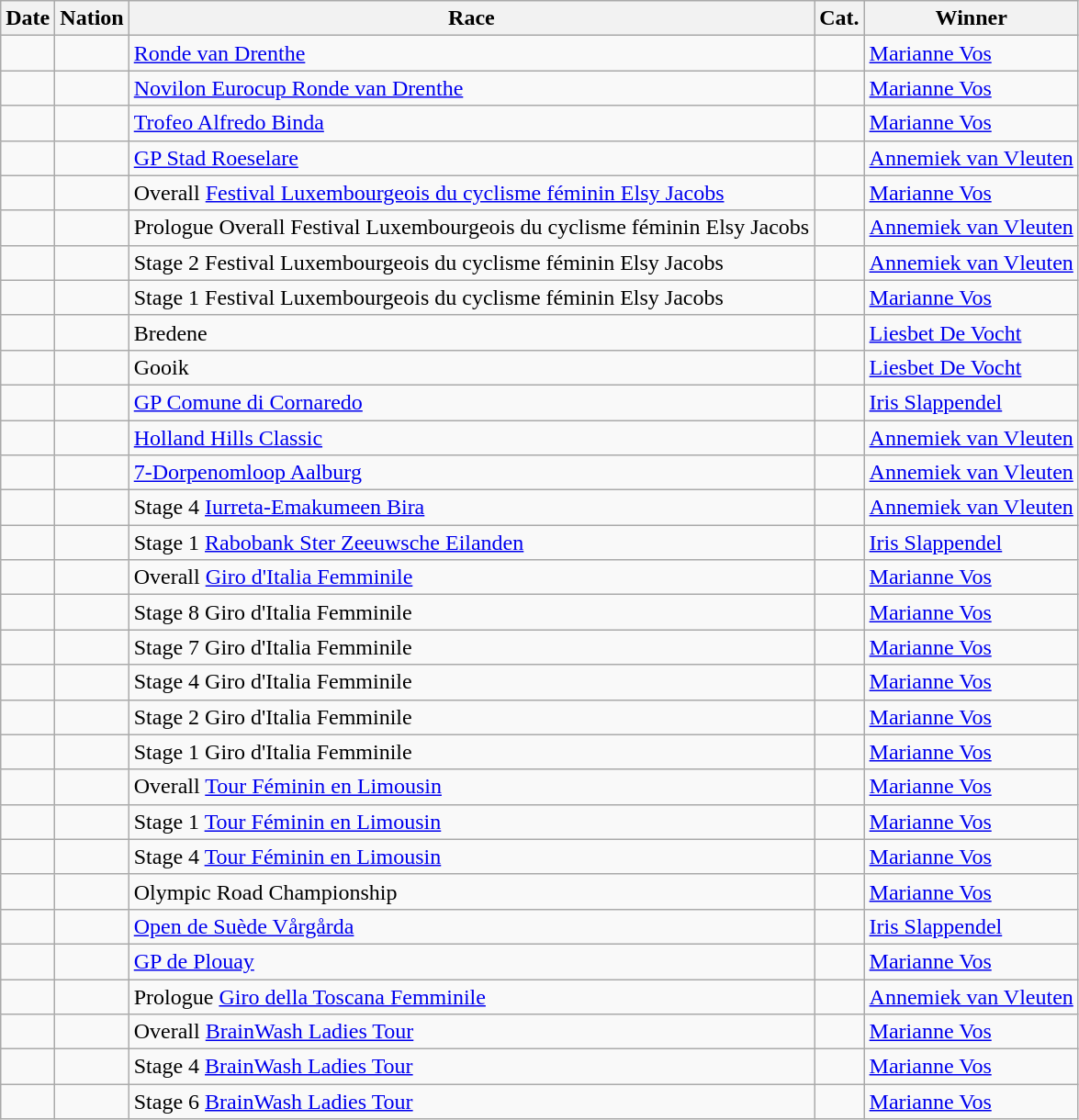<table class="wikitable sortable">
<tr>
<th>Date</th>
<th>Nation</th>
<th>Race</th>
<th>Cat.</th>
<th>Winner</th>
</tr>
<tr>
<td></td>
<td></td>
<td><a href='#'>Ronde van Drenthe</a></td>
<td></td>
<td><a href='#'>Marianne Vos</a></td>
</tr>
<tr>
<td></td>
<td></td>
<td><a href='#'>Novilon Eurocup Ronde van Drenthe</a></td>
<td></td>
<td><a href='#'>Marianne Vos</a></td>
</tr>
<tr>
<td></td>
<td></td>
<td><a href='#'>Trofeo Alfredo Binda</a></td>
<td></td>
<td><a href='#'>Marianne Vos</a></td>
</tr>
<tr>
<td></td>
<td></td>
<td><a href='#'>GP Stad Roeselare</a></td>
<td></td>
<td><a href='#'>Annemiek van Vleuten</a></td>
</tr>
<tr>
<td></td>
<td></td>
<td>Overall <a href='#'>Festival Luxembourgeois du cyclisme féminin Elsy Jacobs</a></td>
<td></td>
<td><a href='#'>Marianne Vos</a></td>
</tr>
<tr>
<td></td>
<td></td>
<td>Prologue Overall Festival Luxembourgeois du cyclisme féminin Elsy Jacobs</td>
<td></td>
<td><a href='#'>Annemiek van Vleuten</a></td>
</tr>
<tr>
<td></td>
<td></td>
<td>Stage 2 Festival Luxembourgeois du cyclisme féminin Elsy Jacobs</td>
<td></td>
<td><a href='#'>Annemiek van Vleuten</a></td>
</tr>
<tr>
<td></td>
<td></td>
<td>Stage 1 Festival Luxembourgeois du cyclisme féminin Elsy Jacobs</td>
<td></td>
<td><a href='#'>Marianne Vos</a></td>
</tr>
<tr>
<td></td>
<td></td>
<td>Bredene</td>
<td></td>
<td><a href='#'>Liesbet De Vocht</a></td>
</tr>
<tr>
<td></td>
<td></td>
<td>Gooik</td>
<td></td>
<td><a href='#'>Liesbet De Vocht</a></td>
</tr>
<tr>
<td></td>
<td></td>
<td><a href='#'>GP Comune di Cornaredo</a></td>
<td></td>
<td><a href='#'>Iris Slappendel</a></td>
</tr>
<tr>
<td></td>
<td></td>
<td><a href='#'>Holland Hills Classic</a></td>
<td></td>
<td><a href='#'>Annemiek van Vleuten</a></td>
</tr>
<tr>
<td></td>
<td></td>
<td><a href='#'>7-Dorpenomloop Aalburg</a></td>
<td></td>
<td><a href='#'>Annemiek van Vleuten</a></td>
</tr>
<tr>
<td></td>
<td></td>
<td>Stage 4 <a href='#'>Iurreta-Emakumeen Bira</a></td>
<td></td>
<td><a href='#'>Annemiek van Vleuten</a></td>
</tr>
<tr>
<td></td>
<td></td>
<td>Stage 1 <a href='#'>Rabobank Ster Zeeuwsche Eilanden</a></td>
<td></td>
<td><a href='#'>Iris Slappendel</a></td>
</tr>
<tr>
<td></td>
<td></td>
<td>Overall <a href='#'>Giro d'Italia Femminile</a></td>
<td></td>
<td><a href='#'>Marianne Vos</a></td>
</tr>
<tr>
<td></td>
<td></td>
<td>Stage 8 Giro d'Italia Femminile</td>
<td></td>
<td><a href='#'>Marianne Vos</a></td>
</tr>
<tr>
<td></td>
<td></td>
<td>Stage 7 Giro d'Italia Femminile</td>
<td></td>
<td><a href='#'>Marianne Vos</a></td>
</tr>
<tr>
<td></td>
<td></td>
<td>Stage 4 Giro d'Italia Femminile</td>
<td></td>
<td><a href='#'>Marianne Vos</a></td>
</tr>
<tr>
<td></td>
<td></td>
<td>Stage 2 Giro d'Italia Femminile</td>
<td></td>
<td><a href='#'>Marianne Vos</a></td>
</tr>
<tr>
<td></td>
<td></td>
<td>Stage 1 Giro d'Italia Femminile</td>
<td></td>
<td><a href='#'>Marianne Vos</a></td>
</tr>
<tr>
<td></td>
<td></td>
<td>Overall <a href='#'>Tour Féminin en Limousin</a></td>
<td></td>
<td><a href='#'>Marianne Vos</a></td>
</tr>
<tr>
<td></td>
<td></td>
<td>Stage 1 <a href='#'>Tour Féminin en Limousin</a></td>
<td></td>
<td><a href='#'>Marianne Vos</a></td>
</tr>
<tr>
<td></td>
<td></td>
<td>Stage 4 <a href='#'>Tour Féminin en Limousin</a></td>
<td></td>
<td><a href='#'>Marianne Vos</a></td>
</tr>
<tr>
<td></td>
<td></td>
<td>Olympic Road Championship</td>
<td></td>
<td><a href='#'>Marianne Vos</a></td>
</tr>
<tr>
<td></td>
<td></td>
<td><a href='#'>Open de Suède Vårgårda</a></td>
<td></td>
<td><a href='#'>Iris Slappendel</a></td>
</tr>
<tr>
<td></td>
<td></td>
<td><a href='#'>GP de Plouay</a></td>
<td></td>
<td><a href='#'>Marianne Vos</a></td>
</tr>
<tr>
<td></td>
<td></td>
<td>Prologue <a href='#'>Giro della Toscana Femminile</a></td>
<td></td>
<td><a href='#'>Annemiek van Vleuten</a></td>
</tr>
<tr>
<td></td>
<td></td>
<td>Overall <a href='#'>BrainWash Ladies Tour</a></td>
<td></td>
<td><a href='#'>Marianne Vos</a></td>
</tr>
<tr>
<td></td>
<td></td>
<td>Stage 4 <a href='#'>BrainWash Ladies Tour</a></td>
<td></td>
<td><a href='#'>Marianne Vos</a></td>
</tr>
<tr>
<td></td>
<td></td>
<td>Stage 6 <a href='#'>BrainWash Ladies Tour</a></td>
<td></td>
<td><a href='#'>Marianne Vos</a></td>
</tr>
</table>
